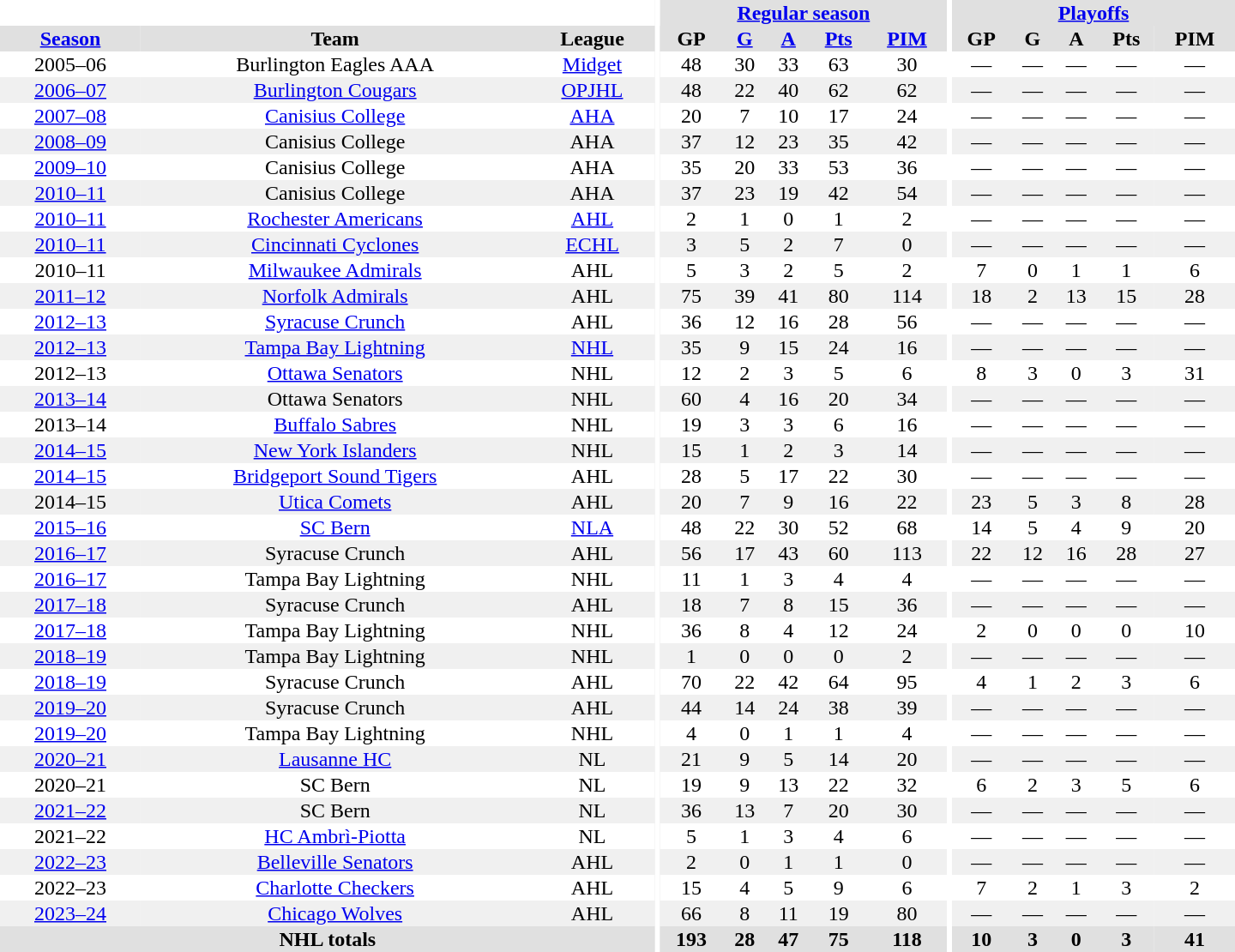<table border="0" cellpadding="1" cellspacing="0" style="text-align:center; width:60em">
<tr bgcolor="#e0e0e0">
<th colspan="3"  bgcolor="#ffffff"></th>
<th rowspan="99" bgcolor="#ffffff"></th>
<th colspan="5"><a href='#'>Regular season</a></th>
<th rowspan="99" bgcolor="#ffffff"></th>
<th colspan="5"><a href='#'>Playoffs</a></th>
</tr>
<tr bgcolor="#e0e0e0">
<th><a href='#'>Season</a></th>
<th>Team</th>
<th>League</th>
<th>GP</th>
<th><a href='#'>G</a></th>
<th><a href='#'>A</a></th>
<th><a href='#'>Pts</a></th>
<th><a href='#'>PIM</a></th>
<th>GP</th>
<th>G</th>
<th>A</th>
<th>Pts</th>
<th>PIM</th>
</tr>
<tr>
<td>2005–06</td>
<td>Burlington Eagles AAA</td>
<td><a href='#'>Midget</a></td>
<td>48</td>
<td>30</td>
<td>33</td>
<td>63</td>
<td>30</td>
<td>—</td>
<td>—</td>
<td>—</td>
<td>—</td>
<td>—</td>
</tr>
<tr style="background:#f0f0f0;">
<td><a href='#'>2006–07</a></td>
<td><a href='#'>Burlington Cougars</a></td>
<td><a href='#'>OPJHL</a></td>
<td>48</td>
<td>22</td>
<td>40</td>
<td>62</td>
<td>62</td>
<td>—</td>
<td>—</td>
<td>—</td>
<td>—</td>
<td>—</td>
</tr>
<tr>
<td><a href='#'>2007–08</a></td>
<td><a href='#'>Canisius College</a></td>
<td><a href='#'>AHA</a></td>
<td>20</td>
<td>7</td>
<td>10</td>
<td>17</td>
<td>24</td>
<td>—</td>
<td>—</td>
<td>—</td>
<td>—</td>
<td>—</td>
</tr>
<tr style="background:#f0f0f0;">
<td><a href='#'>2008–09</a></td>
<td>Canisius College</td>
<td>AHA</td>
<td>37</td>
<td>12</td>
<td>23</td>
<td>35</td>
<td>42</td>
<td>—</td>
<td>—</td>
<td>—</td>
<td>—</td>
<td>—</td>
</tr>
<tr>
<td><a href='#'>2009–10</a></td>
<td>Canisius College</td>
<td>AHA</td>
<td>35</td>
<td>20</td>
<td>33</td>
<td>53</td>
<td>36</td>
<td>—</td>
<td>—</td>
<td>—</td>
<td>—</td>
<td>—</td>
</tr>
<tr style="background:#f0f0f0;">
<td><a href='#'>2010–11</a></td>
<td>Canisius College</td>
<td>AHA</td>
<td>37</td>
<td>23</td>
<td>19</td>
<td>42</td>
<td>54</td>
<td>—</td>
<td>—</td>
<td>—</td>
<td>—</td>
<td>—</td>
</tr>
<tr>
<td><a href='#'>2010–11</a></td>
<td><a href='#'>Rochester Americans</a></td>
<td><a href='#'>AHL</a></td>
<td>2</td>
<td>1</td>
<td>0</td>
<td>1</td>
<td>2</td>
<td>—</td>
<td>—</td>
<td>—</td>
<td>—</td>
<td>—</td>
</tr>
<tr style="background:#f0f0f0;">
<td><a href='#'>2010–11</a></td>
<td><a href='#'>Cincinnati Cyclones</a></td>
<td><a href='#'>ECHL</a></td>
<td>3</td>
<td>5</td>
<td>2</td>
<td>7</td>
<td>0</td>
<td>—</td>
<td>—</td>
<td>—</td>
<td>—</td>
<td>—</td>
</tr>
<tr>
<td>2010–11</td>
<td><a href='#'>Milwaukee Admirals</a></td>
<td>AHL</td>
<td>5</td>
<td>3</td>
<td>2</td>
<td>5</td>
<td>2</td>
<td>7</td>
<td>0</td>
<td>1</td>
<td>1</td>
<td>6</td>
</tr>
<tr style="background:#f0f0f0;">
<td><a href='#'>2011–12</a></td>
<td><a href='#'>Norfolk Admirals</a></td>
<td>AHL</td>
<td>75</td>
<td>39</td>
<td>41</td>
<td>80</td>
<td>114</td>
<td>18</td>
<td>2</td>
<td>13</td>
<td>15</td>
<td>28</td>
</tr>
<tr>
<td><a href='#'>2012–13</a></td>
<td><a href='#'>Syracuse Crunch</a></td>
<td>AHL</td>
<td>36</td>
<td>12</td>
<td>16</td>
<td>28</td>
<td>56</td>
<td>—</td>
<td>—</td>
<td>—</td>
<td>—</td>
<td>—</td>
</tr>
<tr style="background:#f0f0f0;">
<td><a href='#'>2012–13</a></td>
<td><a href='#'>Tampa Bay Lightning</a></td>
<td><a href='#'>NHL</a></td>
<td>35</td>
<td>9</td>
<td>15</td>
<td>24</td>
<td>16</td>
<td>—</td>
<td>—</td>
<td>—</td>
<td>—</td>
<td>—</td>
</tr>
<tr>
<td>2012–13</td>
<td><a href='#'>Ottawa Senators</a></td>
<td>NHL</td>
<td>12</td>
<td>2</td>
<td>3</td>
<td>5</td>
<td>6</td>
<td>8</td>
<td>3</td>
<td>0</td>
<td>3</td>
<td>31</td>
</tr>
<tr style="background:#f0f0f0;">
<td><a href='#'>2013–14</a></td>
<td>Ottawa Senators</td>
<td>NHL</td>
<td>60</td>
<td>4</td>
<td>16</td>
<td>20</td>
<td>34</td>
<td>—</td>
<td>—</td>
<td>—</td>
<td>—</td>
<td>—</td>
</tr>
<tr>
<td>2013–14</td>
<td><a href='#'>Buffalo Sabres</a></td>
<td>NHL</td>
<td>19</td>
<td>3</td>
<td>3</td>
<td>6</td>
<td>16</td>
<td>—</td>
<td>—</td>
<td>—</td>
<td>—</td>
<td>—</td>
</tr>
<tr style="background:#f0f0f0;">
<td><a href='#'>2014–15</a></td>
<td><a href='#'>New York Islanders</a></td>
<td>NHL</td>
<td>15</td>
<td>1</td>
<td>2</td>
<td>3</td>
<td>14</td>
<td>—</td>
<td>—</td>
<td>—</td>
<td>—</td>
<td>—</td>
</tr>
<tr>
<td><a href='#'>2014–15</a></td>
<td><a href='#'>Bridgeport Sound Tigers</a></td>
<td>AHL</td>
<td>28</td>
<td>5</td>
<td>17</td>
<td>22</td>
<td>30</td>
<td>—</td>
<td>—</td>
<td>—</td>
<td>—</td>
<td>—</td>
</tr>
<tr style="background:#f0f0f0;">
<td>2014–15</td>
<td><a href='#'>Utica Comets</a></td>
<td>AHL</td>
<td>20</td>
<td>7</td>
<td>9</td>
<td>16</td>
<td>22</td>
<td>23</td>
<td>5</td>
<td>3</td>
<td>8</td>
<td>28</td>
</tr>
<tr>
<td><a href='#'>2015–16</a></td>
<td><a href='#'>SC Bern</a></td>
<td><a href='#'>NLA</a></td>
<td>48</td>
<td>22</td>
<td>30</td>
<td>52</td>
<td>68</td>
<td>14</td>
<td>5</td>
<td>4</td>
<td>9</td>
<td>20</td>
</tr>
<tr style="background:#f0f0f0;">
<td><a href='#'>2016–17</a></td>
<td>Syracuse Crunch</td>
<td>AHL</td>
<td>56</td>
<td>17</td>
<td>43</td>
<td>60</td>
<td>113</td>
<td>22</td>
<td>12</td>
<td>16</td>
<td>28</td>
<td>27</td>
</tr>
<tr>
<td><a href='#'>2016–17</a></td>
<td>Tampa Bay Lightning</td>
<td>NHL</td>
<td>11</td>
<td>1</td>
<td>3</td>
<td>4</td>
<td>4</td>
<td>—</td>
<td>—</td>
<td>—</td>
<td>—</td>
<td>—</td>
</tr>
<tr style="background:#f0f0f0;">
<td><a href='#'>2017–18</a></td>
<td>Syracuse Crunch</td>
<td>AHL</td>
<td>18</td>
<td>7</td>
<td>8</td>
<td>15</td>
<td>36</td>
<td>—</td>
<td>—</td>
<td>—</td>
<td>—</td>
<td>—</td>
</tr>
<tr>
<td><a href='#'>2017–18</a></td>
<td>Tampa Bay Lightning</td>
<td>NHL</td>
<td>36</td>
<td>8</td>
<td>4</td>
<td>12</td>
<td>24</td>
<td>2</td>
<td>0</td>
<td>0</td>
<td>0</td>
<td>10</td>
</tr>
<tr style="background:#f0f0f0;">
<td><a href='#'>2018–19</a></td>
<td>Tampa Bay Lightning</td>
<td>NHL</td>
<td>1</td>
<td>0</td>
<td>0</td>
<td>0</td>
<td>2</td>
<td>—</td>
<td>—</td>
<td>—</td>
<td>—</td>
<td>—</td>
</tr>
<tr>
<td><a href='#'>2018–19</a></td>
<td>Syracuse Crunch</td>
<td>AHL</td>
<td>70</td>
<td>22</td>
<td>42</td>
<td>64</td>
<td>95</td>
<td>4</td>
<td>1</td>
<td>2</td>
<td>3</td>
<td>6</td>
</tr>
<tr style="background:#f0f0f0;">
<td><a href='#'>2019–20</a></td>
<td>Syracuse Crunch</td>
<td>AHL</td>
<td>44</td>
<td>14</td>
<td>24</td>
<td>38</td>
<td>39</td>
<td>—</td>
<td>—</td>
<td>—</td>
<td>—</td>
<td>—</td>
</tr>
<tr>
<td><a href='#'>2019–20</a></td>
<td>Tampa Bay Lightning</td>
<td>NHL</td>
<td>4</td>
<td>0</td>
<td>1</td>
<td>1</td>
<td>4</td>
<td>—</td>
<td>—</td>
<td>—</td>
<td>—</td>
<td>—</td>
</tr>
<tr style="background:#f0f0f0;">
<td><a href='#'>2020–21</a></td>
<td><a href='#'>Lausanne HC</a></td>
<td>NL</td>
<td>21</td>
<td>9</td>
<td>5</td>
<td>14</td>
<td>20</td>
<td>—</td>
<td>—</td>
<td>—</td>
<td>—</td>
<td>—</td>
</tr>
<tr>
<td>2020–21</td>
<td>SC Bern</td>
<td>NL</td>
<td>19</td>
<td>9</td>
<td>13</td>
<td>22</td>
<td>32</td>
<td>6</td>
<td>2</td>
<td>3</td>
<td>5</td>
<td>6</td>
</tr>
<tr style="background:#f0f0f0;">
<td><a href='#'>2021–22</a></td>
<td>SC Bern</td>
<td>NL</td>
<td>36</td>
<td>13</td>
<td>7</td>
<td>20</td>
<td>30</td>
<td>—</td>
<td>—</td>
<td>—</td>
<td>—</td>
<td>—</td>
</tr>
<tr>
<td>2021–22</td>
<td><a href='#'>HC Ambrì-Piotta</a></td>
<td>NL</td>
<td>5</td>
<td>1</td>
<td>3</td>
<td>4</td>
<td>6</td>
<td>—</td>
<td>—</td>
<td>—</td>
<td>—</td>
<td>—</td>
</tr>
<tr style="background:#f0f0f0;">
<td><a href='#'>2022–23</a></td>
<td><a href='#'>Belleville Senators</a></td>
<td>AHL</td>
<td>2</td>
<td>0</td>
<td>1</td>
<td>1</td>
<td>0</td>
<td>—</td>
<td>—</td>
<td>—</td>
<td>—</td>
<td>—</td>
</tr>
<tr>
<td>2022–23</td>
<td><a href='#'>Charlotte Checkers</a></td>
<td>AHL</td>
<td>15</td>
<td>4</td>
<td>5</td>
<td>9</td>
<td>6</td>
<td>7</td>
<td>2</td>
<td>1</td>
<td>3</td>
<td>2</td>
</tr>
<tr style="background:#f0f0f0;">
<td><a href='#'>2023–24</a></td>
<td><a href='#'>Chicago Wolves</a></td>
<td>AHL</td>
<td>66</td>
<td>8</td>
<td>11</td>
<td>19</td>
<td>80</td>
<td>—</td>
<td>—</td>
<td>—</td>
<td>—</td>
<td>—</td>
</tr>
<tr bgcolor="#e0e0e0">
<th colspan="3">NHL totals</th>
<th>193</th>
<th>28</th>
<th>47</th>
<th>75</th>
<th>118</th>
<th>10</th>
<th>3</th>
<th>0</th>
<th>3</th>
<th>41</th>
</tr>
</table>
